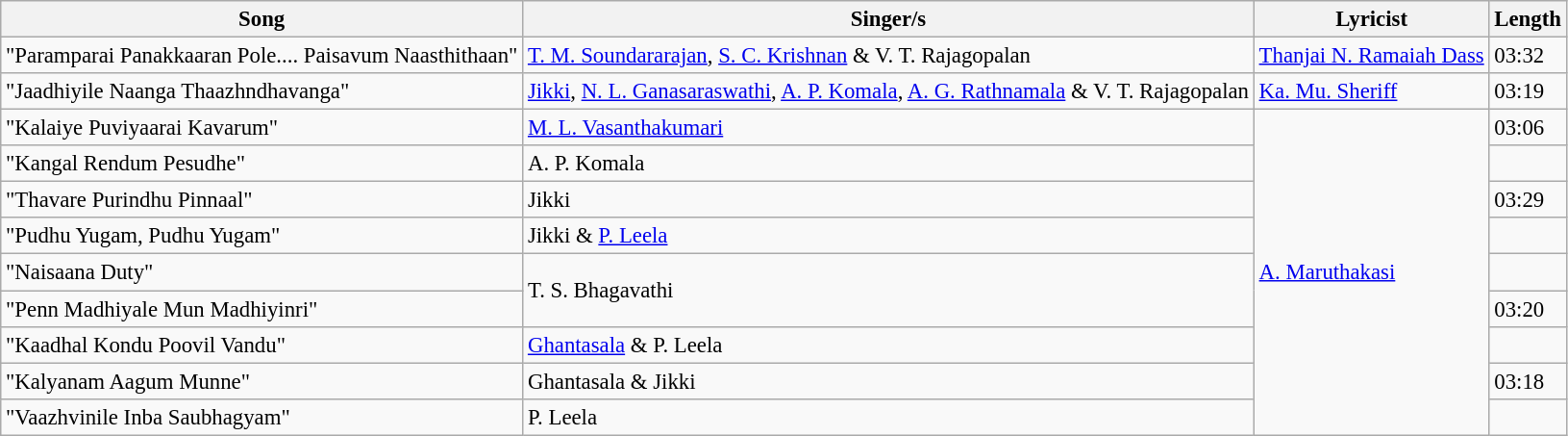<table class="wikitable" style="font-size:95%;">
<tr>
<th>Song</th>
<th>Singer/s</th>
<th>Lyricist</th>
<th>Length</th>
</tr>
<tr>
<td>"Paramparai Panakkaaran Pole.... Paisavum Naasthithaan"</td>
<td><a href='#'>T. M. Soundararajan</a>, <a href='#'>S. C. Krishnan</a> & V. T. Rajagopalan</td>
<td><a href='#'>Thanjai N. Ramaiah Dass</a></td>
<td>03:32</td>
</tr>
<tr>
<td>"Jaadhiyile Naanga Thaazhndhavanga"</td>
<td><a href='#'>Jikki</a>, <a href='#'>N. L. Ganasaraswathi</a>, <a href='#'>A. P. Komala</a>, <a href='#'>A. G. Rathnamala</a> & V. T. Rajagopalan</td>
<td><a href='#'>Ka. Mu. Sheriff</a></td>
<td>03:19</td>
</tr>
<tr>
<td>"Kalaiye Puviyaarai Kavarum"</td>
<td><a href='#'>M. L. Vasanthakumari</a></td>
<td rowspan="9"><a href='#'>A. Maruthakasi</a></td>
<td>03:06</td>
</tr>
<tr>
<td>"Kangal Rendum Pesudhe"</td>
<td>A. P. Komala</td>
<td></td>
</tr>
<tr>
<td>"Thavare Purindhu Pinnaal"</td>
<td>Jikki</td>
<td>03:29</td>
</tr>
<tr>
<td>"Pudhu Yugam, Pudhu Yugam"</td>
<td>Jikki & <a href='#'>P. Leela</a></td>
<td></td>
</tr>
<tr>
<td>"Naisaana Duty"</td>
<td rowspan=2>T. S. Bhagavathi</td>
<td></td>
</tr>
<tr>
<td>"Penn Madhiyale Mun Madhiyinri"</td>
<td>03:20</td>
</tr>
<tr>
<td>"Kaadhal Kondu Poovil Vandu"</td>
<td><a href='#'>Ghantasala</a> & P. Leela</td>
<td></td>
</tr>
<tr>
<td>"Kalyanam Aagum Munne"</td>
<td>Ghantasala & Jikki</td>
<td>03:18</td>
</tr>
<tr>
<td>"Vaazhvinile Inba Saubhagyam"</td>
<td>P. Leela</td>
<td></td>
</tr>
</table>
